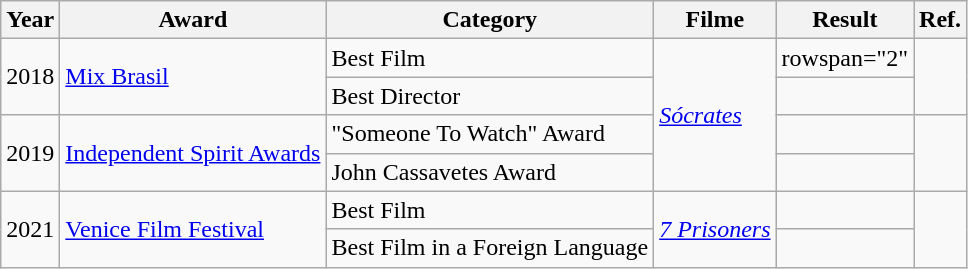<table class="wikitable">
<tr>
<th>Year</th>
<th>Award</th>
<th>Category</th>
<th>Filme</th>
<th>Result</th>
<th>Ref.</th>
</tr>
<tr>
<td rowspan="2">2018</td>
<td rowspan="2"><a href='#'>Mix Brasil</a></td>
<td>Best Film</td>
<td rowspan="4"><em><a href='#'>Sócrates</a></em></td>
<td>rowspan="2" </td>
<td rowspan="2"></td>
</tr>
<tr>
<td>Best Director</td>
</tr>
<tr>
<td rowspan="2">2019</td>
<td rowspan="2"><a href='#'>Independent Spirit Awards</a></td>
<td>"Someone To Watch" Award</td>
<td></td>
<td rowspan="2"></td>
</tr>
<tr>
<td>John Cassavetes Award</td>
<td></td>
</tr>
<tr>
<td rowspan="2">2021</td>
<td rowspan="2"><a href='#'>Venice Film Festival</a></td>
<td>Best Film</td>
<td rowspan="2"><em><a href='#'>7 Prisoners</a></em></td>
<td></td>
<td rowspan="2"></td>
</tr>
<tr>
<td Best Film in a Foreign Language>Best Film in a Foreign Language</td>
<td></td>
</tr>
</table>
